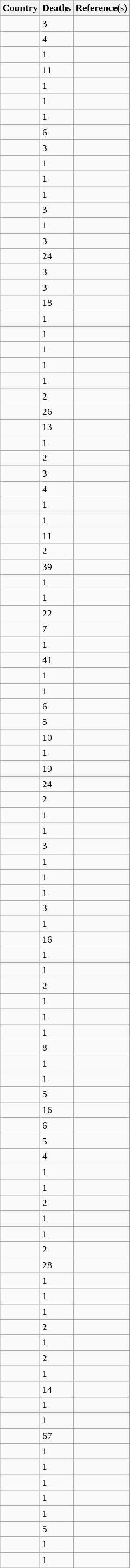<table class="wikitable sortable collapsible collapsed">
<tr>
<th>Country</th>
<th>Deaths</th>
<th>Reference(s)</th>
</tr>
<tr>
<td></td>
<td>3</td>
<td></td>
</tr>
<tr>
<td></td>
<td>4</td>
<td></td>
</tr>
<tr>
<td></td>
<td>1</td>
<td></td>
</tr>
<tr>
<td></td>
<td>11</td>
<td></td>
</tr>
<tr>
<td></td>
<td>1</td>
<td></td>
</tr>
<tr>
<td></td>
<td>1</td>
<td></td>
</tr>
<tr>
<td></td>
<td>1</td>
<td></td>
</tr>
<tr>
<td></td>
<td>6</td>
<td></td>
</tr>
<tr>
<td></td>
<td>3</td>
<td></td>
</tr>
<tr>
<td></td>
<td>1</td>
<td></td>
</tr>
<tr>
<td></td>
<td>1</td>
<td></td>
</tr>
<tr>
<td></td>
<td>1</td>
<td></td>
</tr>
<tr>
<td></td>
<td>3</td>
<td></td>
</tr>
<tr>
<td></td>
<td>1</td>
<td></td>
</tr>
<tr>
<td></td>
<td>3</td>
<td></td>
</tr>
<tr>
<td></td>
<td>24</td>
<td></td>
</tr>
<tr>
<td></td>
<td>3</td>
<td></td>
</tr>
<tr>
<td></td>
<td>3</td>
<td></td>
</tr>
<tr>
<td></td>
<td>18</td>
<td></td>
</tr>
<tr>
<td></td>
<td>1</td>
<td></td>
</tr>
<tr>
<td></td>
<td>1</td>
<td></td>
</tr>
<tr>
<td></td>
<td>1</td>
<td></td>
</tr>
<tr>
<td></td>
<td>1</td>
<td></td>
</tr>
<tr>
<td></td>
<td>1</td>
<td></td>
</tr>
<tr>
<td></td>
<td>2</td>
<td></td>
</tr>
<tr>
<td></td>
<td>26</td>
<td></td>
</tr>
<tr>
<td></td>
<td>13</td>
<td></td>
</tr>
<tr>
<td></td>
<td>1</td>
<td></td>
</tr>
<tr>
<td></td>
<td>2</td>
<td></td>
</tr>
<tr>
<td></td>
<td>3</td>
<td></td>
</tr>
<tr>
<td></td>
<td>4</td>
<td></td>
</tr>
<tr>
<td></td>
<td>1</td>
<td></td>
</tr>
<tr>
<td></td>
<td>1</td>
<td></td>
</tr>
<tr>
<td></td>
<td>11</td>
<td></td>
</tr>
<tr>
<td></td>
<td>2</td>
<td></td>
</tr>
<tr>
<td></td>
<td>39</td>
<td></td>
</tr>
<tr>
<td></td>
<td>1</td>
<td></td>
</tr>
<tr>
<td></td>
<td>1</td>
<td></td>
</tr>
<tr>
<td></td>
<td>22</td>
<td></td>
</tr>
<tr>
<td></td>
<td>7</td>
<td></td>
</tr>
<tr>
<td></td>
<td>1</td>
<td></td>
</tr>
<tr>
<td></td>
<td>41</td>
<td></td>
</tr>
<tr>
<td></td>
<td>1</td>
<td></td>
</tr>
<tr>
<td></td>
<td>1</td>
<td></td>
</tr>
<tr>
<td></td>
<td>6</td>
<td></td>
</tr>
<tr>
<td></td>
<td>5</td>
<td></td>
</tr>
<tr>
<td></td>
<td>10</td>
<td></td>
</tr>
<tr>
<td></td>
<td>1</td>
<td></td>
</tr>
<tr>
<td></td>
<td>19</td>
<td></td>
</tr>
<tr>
<td></td>
<td>24</td>
<td></td>
</tr>
<tr>
<td></td>
<td>2</td>
<td></td>
</tr>
<tr>
<td></td>
<td>1</td>
<td></td>
</tr>
<tr>
<td></td>
<td>1</td>
<td></td>
</tr>
<tr>
<td></td>
<td>3</td>
<td></td>
</tr>
<tr>
<td></td>
<td>1</td>
<td></td>
</tr>
<tr>
<td></td>
<td>1</td>
<td></td>
</tr>
<tr>
<td></td>
<td>1</td>
<td></td>
</tr>
<tr>
<td></td>
<td>3</td>
<td></td>
</tr>
<tr>
<td></td>
<td>1</td>
<td></td>
</tr>
<tr>
<td></td>
<td>16</td>
<td></td>
</tr>
<tr>
<td></td>
<td>1</td>
<td></td>
</tr>
<tr>
<td></td>
<td>1</td>
<td></td>
</tr>
<tr>
<td></td>
<td>2</td>
<td></td>
</tr>
<tr>
<td></td>
<td>1</td>
<td></td>
</tr>
<tr>
<td></td>
<td>1</td>
<td></td>
</tr>
<tr>
<td></td>
<td>1</td>
<td></td>
</tr>
<tr>
<td></td>
<td>8</td>
<td></td>
</tr>
<tr>
<td></td>
<td>1</td>
<td></td>
</tr>
<tr>
<td></td>
<td>1</td>
<td></td>
</tr>
<tr>
<td></td>
<td>5</td>
<td></td>
</tr>
<tr>
<td></td>
<td>16</td>
<td></td>
</tr>
<tr>
<td></td>
<td>6</td>
<td></td>
</tr>
<tr>
<td></td>
<td>5</td>
<td></td>
</tr>
<tr>
<td></td>
<td>4</td>
<td></td>
</tr>
<tr>
<td></td>
<td>1</td>
<td></td>
</tr>
<tr>
<td></td>
<td>1</td>
<td></td>
</tr>
<tr>
<td></td>
<td>2</td>
<td></td>
</tr>
<tr>
<td></td>
<td>1</td>
<td></td>
</tr>
<tr>
<td></td>
<td>1</td>
<td></td>
</tr>
<tr>
<td></td>
<td>2</td>
<td></td>
</tr>
<tr>
<td></td>
<td>28</td>
<td></td>
</tr>
<tr>
<td></td>
<td>1</td>
<td></td>
</tr>
<tr>
<td></td>
<td>1</td>
<td></td>
</tr>
<tr>
<td></td>
<td>1</td>
<td></td>
</tr>
<tr>
<td></td>
<td>2</td>
<td></td>
</tr>
<tr>
<td></td>
<td>1</td>
<td></td>
</tr>
<tr>
<td></td>
<td>2</td>
<td></td>
</tr>
<tr>
<td></td>
<td>1</td>
<td></td>
</tr>
<tr>
<td></td>
<td>14</td>
<td></td>
</tr>
<tr>
<td></td>
<td>1</td>
<td></td>
</tr>
<tr>
<td></td>
<td>1</td>
<td></td>
</tr>
<tr>
<td></td>
<td>67</td>
<td></td>
</tr>
<tr>
<td></td>
<td>1</td>
<td></td>
</tr>
<tr>
<td></td>
<td>1</td>
<td></td>
</tr>
<tr>
<td></td>
<td>1</td>
<td></td>
</tr>
<tr>
<td></td>
<td>1</td>
<td></td>
</tr>
<tr>
<td></td>
<td>1</td>
<td></td>
</tr>
<tr>
<td></td>
<td>5</td>
<td></td>
</tr>
<tr>
<td></td>
<td>1</td>
<td></td>
</tr>
<tr>
<td></td>
<td>1</td>
<td></td>
</tr>
</table>
